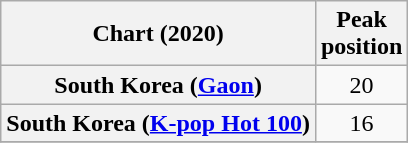<table class="wikitable plainrowheaders" style="text-align:center">
<tr>
<th scope="col">Chart (2020)</th>
<th scope="col">Peak<br>position</th>
</tr>
<tr>
<th scope="row">South Korea (<a href='#'>Gaon</a>)</th>
<td>20</td>
</tr>
<tr>
<th scope="row">South Korea (<a href='#'>K-pop Hot 100</a>)</th>
<td align="center">16</td>
</tr>
<tr>
</tr>
</table>
